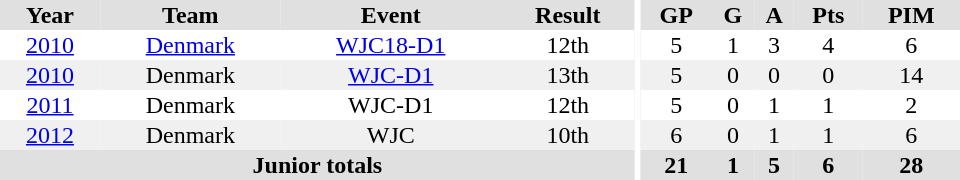<table border="0" cellpadding="1" cellspacing="0" ID="Table3" style="text-align:center; width:40em">
<tr ALIGN="center" bgcolor="#e0e0e0">
<th>Year</th>
<th>Team</th>
<th>Event</th>
<th>Result</th>
<th rowspan="99" bgcolor="#ffffff"></th>
<th>GP</th>
<th>G</th>
<th>A</th>
<th>Pts</th>
<th>PIM</th>
</tr>
<tr style="text-align:center;">
<td><a href='#'>2010</a></td>
<td><a href='#'>Denmark</a></td>
<td><a href='#'>WJC18-D1</a></td>
<td>12th</td>
<td>5</td>
<td>1</td>
<td>3</td>
<td>4</td>
<td>6</td>
</tr>
<tr style="text-align:center; background:#f0f0f0;">
<td><a href='#'>2010</a></td>
<td>Denmark</td>
<td><a href='#'>WJC-D1</a></td>
<td>13th</td>
<td>5</td>
<td>0</td>
<td>0</td>
<td>0</td>
<td>14</td>
</tr>
<tr style="text-align:center;">
<td><a href='#'>2011</a></td>
<td>Denmark</td>
<td>WJC-D1</td>
<td>12th</td>
<td>5</td>
<td>0</td>
<td>1</td>
<td>1</td>
<td>2</td>
</tr>
<tr style="text-align:center; background:#f0f0f0;">
<td><a href='#'>2012</a></td>
<td>Denmark</td>
<td>WJC</td>
<td>10th</td>
<td>6</td>
<td>0</td>
<td>1</td>
<td>1</td>
<td>6</td>
</tr>
<tr style="text-align:center; background:#e0e0e0;">
<th colspan=4>Junior totals</th>
<th>21</th>
<th>1</th>
<th>5</th>
<th>6</th>
<th>28</th>
</tr>
</table>
